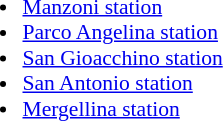<table border=0 style="font-size:90%; text-align:left;">
<tr>
<td width=50% valign=top><br><ul><li><a href='#'>Manzoni station</a></li><li><a href='#'>Parco Angelina station</a></li><li><a href='#'>San Gioacchino station</a></li><li><a href='#'>San Antonio station</a></li><li><a href='#'>Mergellina station</a></li></ul></td>
</tr>
</table>
